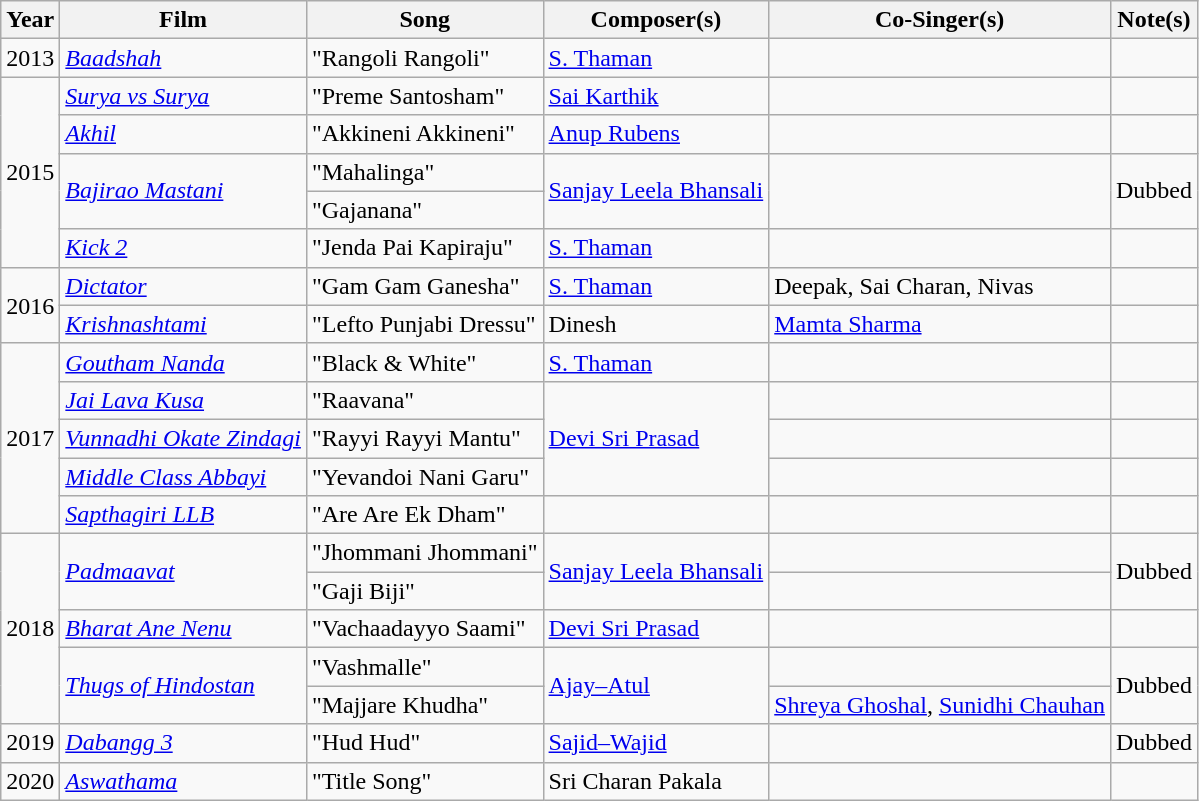<table class="wikitable sortable">
<tr>
<th scope="col">Year</th>
<th scope="col">Film</th>
<th scope="col">Song</th>
<th scope="col">Composer(s)</th>
<th scope="col">Co-Singer(s)</th>
<th scope="col" class="unsortable">Note(s)</th>
</tr>
<tr>
<td>2013</td>
<td><em><a href='#'>Baadshah</a></em></td>
<td>"Rangoli Rangoli"</td>
<td><a href='#'>S. Thaman</a></td>
<td></td>
<td></td>
</tr>
<tr>
<td rowspan="5">2015</td>
<td><em><a href='#'>Surya vs Surya</a></em></td>
<td>"Preme Santosham"</td>
<td><a href='#'>Sai Karthik</a></td>
<td></td>
<td></td>
</tr>
<tr>
<td><em><a href='#'>Akhil</a></em></td>
<td>"Akkineni Akkineni"</td>
<td><a href='#'>Anup Rubens</a></td>
<td></td>
<td></td>
</tr>
<tr>
<td rowspan="2"><em><a href='#'>Bajirao Mastani</a></em></td>
<td>"Mahalinga"</td>
<td rowspan="2"><a href='#'>Sanjay Leela Bhansali</a></td>
<td rowspan="2"></td>
<td rowspan="2">Dubbed</td>
</tr>
<tr>
<td>"Gajanana"</td>
</tr>
<tr>
<td><em><a href='#'>Kick 2</a></em></td>
<td>"Jenda Pai Kapiraju"</td>
<td><a href='#'>S. Thaman</a></td>
<td></td>
<td></td>
</tr>
<tr>
<td rowspan="2">2016</td>
<td><em><a href='#'>Dictator</a></em></td>
<td>"Gam Gam Ganesha"</td>
<td><a href='#'>S. Thaman</a></td>
<td>Deepak, Sai Charan, Nivas</td>
<td></td>
</tr>
<tr>
<td><em><a href='#'>Krishnashtami</a></em></td>
<td>"Lefto Punjabi Dressu"</td>
<td>Dinesh</td>
<td><a href='#'>Mamta Sharma</a></td>
<td></td>
</tr>
<tr>
<td rowspan="5">2017</td>
<td><em><a href='#'>Goutham Nanda</a></em></td>
<td>"Black & White"</td>
<td><a href='#'>S. Thaman</a></td>
<td></td>
<td></td>
</tr>
<tr>
<td><em><a href='#'>Jai Lava Kusa</a></em></td>
<td>"Raavana"</td>
<td rowspan="3"><a href='#'>Devi Sri Prasad</a></td>
<td></td>
<td></td>
</tr>
<tr>
<td><em><a href='#'>Vunnadhi Okate Zindagi</a></em></td>
<td>"Rayyi Rayyi Mantu"</td>
<td></td>
<td></td>
</tr>
<tr>
<td><em><a href='#'>Middle Class Abbayi</a></em></td>
<td>"Yevandoi Nani Garu"</td>
<td></td>
<td></td>
</tr>
<tr>
<td><em><a href='#'>Sapthagiri LLB</a></em></td>
<td>"Are Are Ek Dham"</td>
<td></td>
<td></td>
<td></td>
</tr>
<tr>
<td rowspan="5">2018</td>
<td rowspan="2"><em><a href='#'>Padmaavat</a></em></td>
<td>"Jhommani Jhommani"</td>
<td rowspan="2"><a href='#'>Sanjay Leela Bhansali</a></td>
<td></td>
<td rowspan="2">Dubbed</td>
</tr>
<tr>
<td>"Gaji Biji"</td>
<td></td>
</tr>
<tr>
<td><em><a href='#'>Bharat Ane Nenu</a></em></td>
<td>"Vachaadayyo Saami"</td>
<td><a href='#'>Devi Sri Prasad</a></td>
<td></td>
<td></td>
</tr>
<tr>
<td rowspan="2"><em><a href='#'>Thugs of Hindostan</a></em></td>
<td>"Vashmalle"</td>
<td rowspan="2"><a href='#'>Ajay–Atul</a></td>
<td></td>
<td rowspan="2">Dubbed</td>
</tr>
<tr>
<td>"Majjare Khudha"</td>
<td><a href='#'>Shreya Ghoshal</a>, <a href='#'>Sunidhi Chauhan</a></td>
</tr>
<tr>
<td>2019</td>
<td><em><a href='#'>Dabangg 3</a></em></td>
<td>"Hud Hud"</td>
<td><a href='#'>Sajid–Wajid</a></td>
<td></td>
<td>Dubbed</td>
</tr>
<tr>
<td>2020</td>
<td><em><a href='#'>Aswathama</a></em></td>
<td>"Title Song"</td>
<td>Sri Charan Pakala</td>
<td></td>
<td></td>
</tr>
</table>
